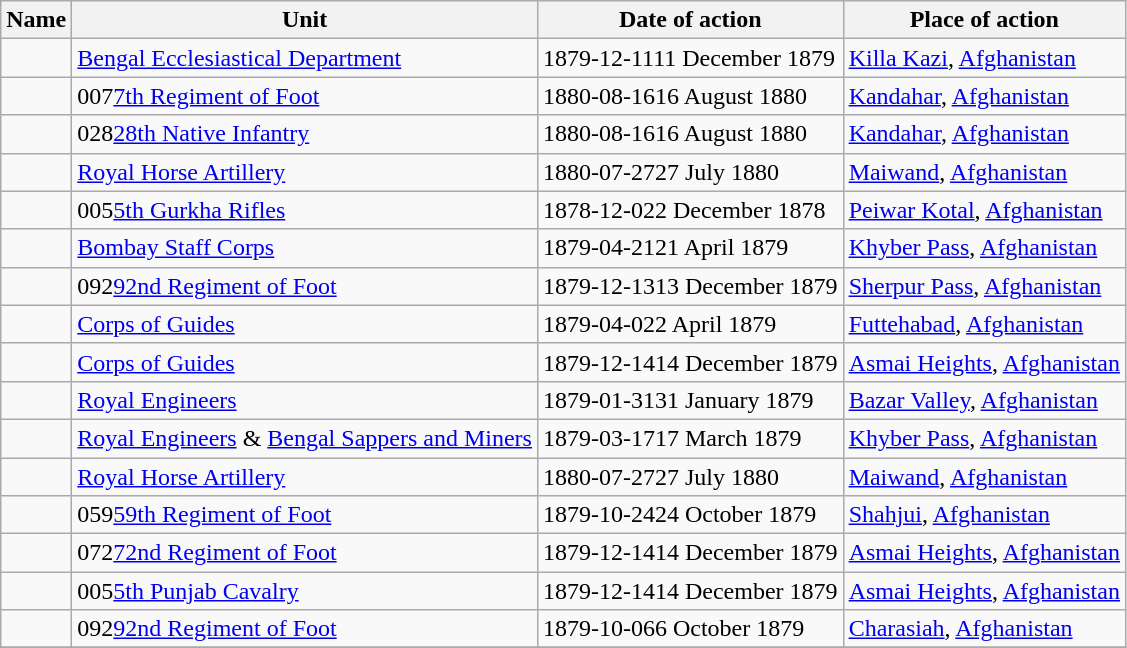<table class="wikitable sortable">
<tr>
<th>Name</th>
<th>Unit</th>
<th>Date of action</th>
<th>Place of action</th>
</tr>
<tr>
<td></td>
<td><a href='#'>Bengal Ecclesiastical Department</a></td>
<td><span>1879-12-11</span>11 December 1879</td>
<td><a href='#'>Killa Kazi</a>, <a href='#'>Afghanistan</a></td>
</tr>
<tr>
<td></td>
<td><span>007</span><a href='#'>7th Regiment of Foot</a></td>
<td><span>1880-08-16</span>16 August 1880</td>
<td><a href='#'>Kandahar</a>, <a href='#'>Afghanistan</a></td>
</tr>
<tr>
<td></td>
<td><span>028</span><a href='#'>28th Native Infantry</a></td>
<td><span>1880-08-16</span>16 August 1880</td>
<td><a href='#'>Kandahar</a>, <a href='#'>Afghanistan</a></td>
</tr>
<tr>
<td></td>
<td><a href='#'>Royal Horse Artillery</a></td>
<td><span>1880-07-27</span>27 July 1880</td>
<td><a href='#'>Maiwand</a>, <a href='#'>Afghanistan</a></td>
</tr>
<tr>
<td></td>
<td><span>005</span><a href='#'>5th Gurkha Rifles</a></td>
<td><span>1878-12-02</span>2 December 1878</td>
<td><a href='#'>Peiwar Kotal</a>, <a href='#'>Afghanistan</a></td>
</tr>
<tr>
<td></td>
<td><a href='#'>Bombay Staff Corps</a></td>
<td><span>1879-04-21</span>21 April 1879</td>
<td><a href='#'>Khyber Pass</a>, <a href='#'>Afghanistan</a></td>
</tr>
<tr>
<td></td>
<td><span>092</span><a href='#'>92nd Regiment of Foot</a></td>
<td><span>1879-12-13</span>13 December 1879</td>
<td><a href='#'>Sherpur Pass</a>, <a href='#'>Afghanistan</a></td>
</tr>
<tr>
<td></td>
<td><a href='#'>Corps of Guides</a></td>
<td><span>1879-04-02</span>2 April 1879</td>
<td><a href='#'>Futtehabad</a>, <a href='#'>Afghanistan</a></td>
</tr>
<tr>
<td></td>
<td><a href='#'>Corps of Guides</a></td>
<td><span>1879-12-14</span>14 December 1879</td>
<td><a href='#'>Asmai Heights</a>, <a href='#'>Afghanistan</a></td>
</tr>
<tr>
<td></td>
<td><a href='#'>Royal Engineers</a></td>
<td><span>1879-01-31</span>31 January 1879</td>
<td><a href='#'>Bazar Valley</a>, <a href='#'>Afghanistan</a></td>
</tr>
<tr>
<td></td>
<td><a href='#'>Royal Engineers</a> & <a href='#'>Bengal Sappers and Miners</a></td>
<td><span>1879-03-17</span>17 March 1879</td>
<td><a href='#'>Khyber Pass</a>, <a href='#'>Afghanistan</a></td>
</tr>
<tr>
<td></td>
<td><a href='#'>Royal Horse Artillery</a></td>
<td><span>1880-07-27</span>27 July 1880</td>
<td><a href='#'>Maiwand</a>, <a href='#'>Afghanistan</a></td>
</tr>
<tr>
<td></td>
<td><span>059</span><a href='#'>59th Regiment of Foot</a></td>
<td><span>1879-10-24</span>24 October 1879</td>
<td><a href='#'>Shahjui</a>, <a href='#'>Afghanistan</a></td>
</tr>
<tr>
<td></td>
<td><span>072</span><a href='#'>72nd Regiment of Foot</a></td>
<td><span>1879-12-14</span>14 December 1879</td>
<td><a href='#'>Asmai Heights</a>, <a href='#'>Afghanistan</a></td>
</tr>
<tr>
<td></td>
<td><span>005</span><a href='#'>5th Punjab Cavalry</a></td>
<td><span>1879-12-14</span>14 December 1879</td>
<td><a href='#'>Asmai Heights</a>, <a href='#'>Afghanistan</a></td>
</tr>
<tr>
<td></td>
<td><span>092</span><a href='#'>92nd Regiment of Foot</a></td>
<td><span>1879-10-06</span>6 October 1879</td>
<td><a href='#'>Charasiah</a>, <a href='#'>Afghanistan</a></td>
</tr>
<tr>
</tr>
</table>
